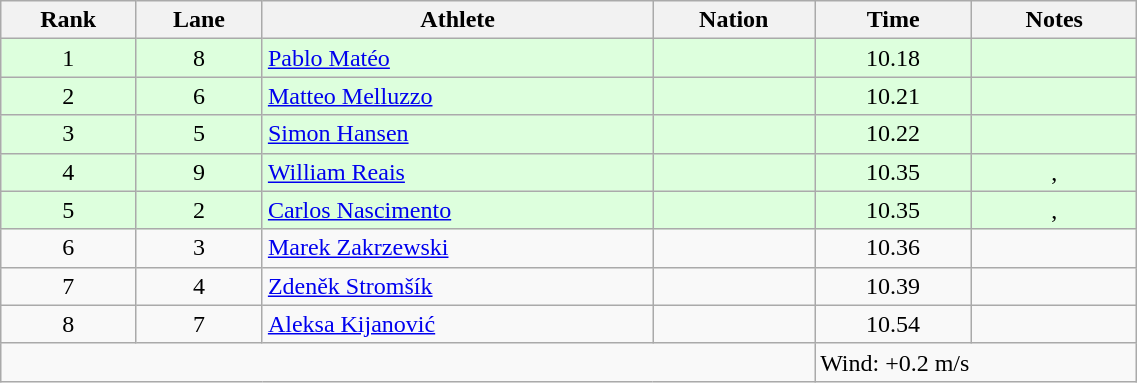<table class="wikitable sortable" style="text-align:center;width: 60%;">
<tr>
<th scope="col">Rank</th>
<th scope="col">Lane</th>
<th scope="col">Athlete</th>
<th scope="col">Nation</th>
<th scope="col">Time</th>
<th scope="col">Notes</th>
</tr>
<tr bgcolor=ddffdd>
<td>1</td>
<td>8</td>
<td align=left><a href='#'>Pablo Matéo</a></td>
<td align=left></td>
<td>10.18</td>
<td></td>
</tr>
<tr bgcolor=ddffdd>
<td>2</td>
<td>6</td>
<td align=left><a href='#'>Matteo Melluzzo</a></td>
<td align=left></td>
<td>10.21</td>
<td></td>
</tr>
<tr bgcolor=ddffdd>
<td>3</td>
<td>5</td>
<td align=left><a href='#'>Simon Hansen</a></td>
<td align=left></td>
<td>10.22</td>
<td></td>
</tr>
<tr bgcolor=ddffdd>
<td>4</td>
<td>9</td>
<td align=left><a href='#'>William Reais</a></td>
<td align=left></td>
<td>10.35</td>
<td>, </td>
</tr>
<tr bgcolor=ddffdd>
<td>5</td>
<td>2</td>
<td align=left><a href='#'>Carlos Nascimento</a></td>
<td align=left></td>
<td>10.35</td>
<td>, </td>
</tr>
<tr>
<td>6</td>
<td>3</td>
<td align=left><a href='#'>Marek Zakrzewski</a></td>
<td align=left></td>
<td>10.36</td>
<td></td>
</tr>
<tr>
<td>7</td>
<td>4</td>
<td align=left><a href='#'>Zdeněk Stromšík</a></td>
<td align=left></td>
<td>10.39</td>
<td></td>
</tr>
<tr>
<td>8</td>
<td>7</td>
<td align=left><a href='#'>Aleksa Kijanović</a></td>
<td align=left></td>
<td>10.54</td>
<td></td>
</tr>
<tr class="sortbottom">
<td colspan="4"></td>
<td colspan="2" style="text-align:left;">Wind: +0.2 m/s</td>
</tr>
</table>
